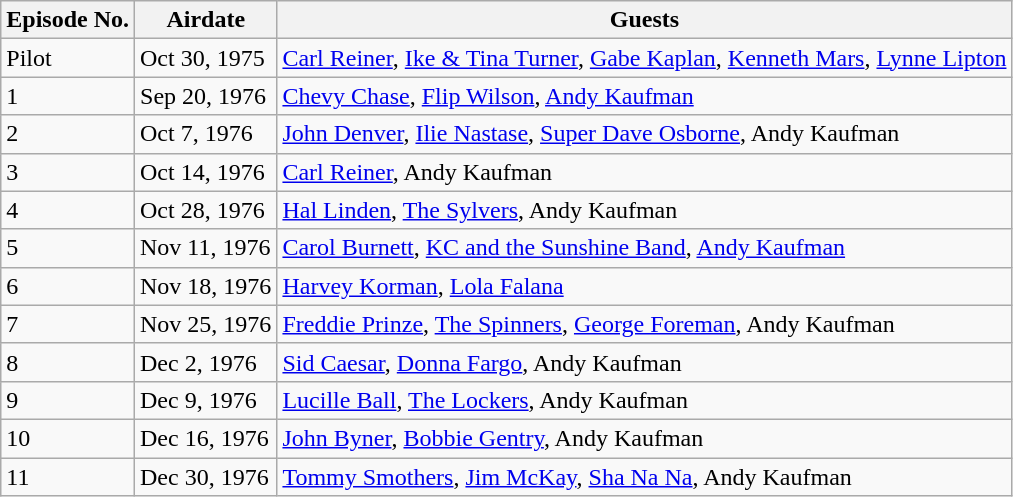<table class="wikitable">
<tr>
<th>Episode No.</th>
<th>Airdate</th>
<th>Guests</th>
</tr>
<tr>
<td>Pilot</td>
<td>Oct 30, 1975</td>
<td><a href='#'>Carl Reiner</a>, <a href='#'>Ike & Tina Turner</a>, <a href='#'>Gabe Kaplan</a>, <a href='#'>Kenneth Mars</a>, <a href='#'>Lynne Lipton</a></td>
</tr>
<tr>
<td>1</td>
<td>Sep 20, 1976</td>
<td><a href='#'>Chevy Chase</a>, <a href='#'>Flip Wilson</a>, <a href='#'>Andy Kaufman</a></td>
</tr>
<tr>
<td>2</td>
<td>Oct 7, 1976</td>
<td><a href='#'>John Denver</a>, <a href='#'>Ilie Nastase</a>, <a href='#'>Super Dave Osborne</a>, Andy Kaufman</td>
</tr>
<tr>
<td>3</td>
<td>Oct 14, 1976</td>
<td><a href='#'>Carl Reiner</a>, Andy Kaufman</td>
</tr>
<tr>
<td>4</td>
<td>Oct 28, 1976</td>
<td><a href='#'>Hal Linden</a>, <a href='#'>The Sylvers</a>, Andy Kaufman</td>
</tr>
<tr>
<td>5</td>
<td>Nov 11, 1976</td>
<td><a href='#'>Carol Burnett</a>, <a href='#'>KC and the Sunshine Band</a>, <a href='#'>Andy Kaufman</a></td>
</tr>
<tr>
<td>6</td>
<td>Nov 18, 1976</td>
<td><a href='#'>Harvey Korman</a>, <a href='#'>Lola Falana</a></td>
</tr>
<tr>
<td>7</td>
<td>Nov 25, 1976</td>
<td><a href='#'>Freddie Prinze</a>, <a href='#'>The Spinners</a>, <a href='#'>George Foreman</a>, Andy Kaufman</td>
</tr>
<tr>
<td>8</td>
<td>Dec 2, 1976</td>
<td><a href='#'>Sid Caesar</a>, <a href='#'>Donna Fargo</a>, Andy Kaufman</td>
</tr>
<tr>
<td>9</td>
<td>Dec 9, 1976</td>
<td><a href='#'>Lucille Ball</a>, <a href='#'>The Lockers</a>, Andy Kaufman</td>
</tr>
<tr>
<td>10</td>
<td>Dec 16, 1976</td>
<td><a href='#'>John Byner</a>, <a href='#'>Bobbie Gentry</a>, Andy Kaufman</td>
</tr>
<tr>
<td>11</td>
<td>Dec 30, 1976</td>
<td><a href='#'>Tommy Smothers</a>, <a href='#'>Jim McKay</a>, <a href='#'>Sha Na Na</a>, Andy Kaufman</td>
</tr>
</table>
